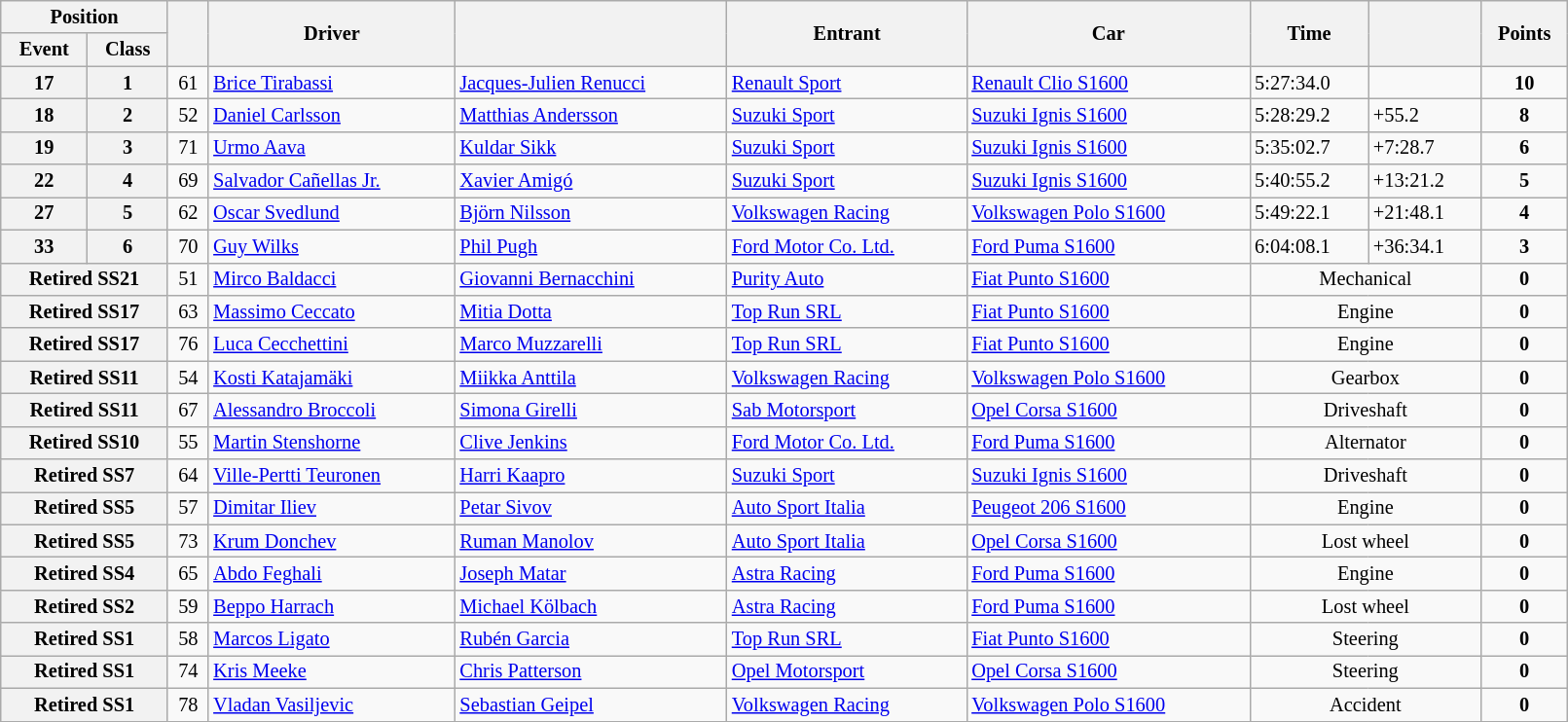<table class="wikitable" width=85% style="font-size: 85%;">
<tr>
<th colspan="2">Position</th>
<th rowspan="2"></th>
<th rowspan="2">Driver</th>
<th rowspan="2"></th>
<th rowspan="2">Entrant</th>
<th rowspan="2">Car</th>
<th rowspan="2">Time</th>
<th rowspan="2"></th>
<th rowspan="2">Points</th>
</tr>
<tr>
<th>Event</th>
<th>Class</th>
</tr>
<tr>
<th>17</th>
<th>1</th>
<td align="center">61</td>
<td> <a href='#'>Brice Tirabassi</a></td>
<td> <a href='#'>Jacques-Julien Renucci</a></td>
<td> <a href='#'>Renault Sport</a></td>
<td><a href='#'>Renault Clio S1600</a></td>
<td>5:27:34.0</td>
<td></td>
<td align="center"><strong>10</strong></td>
</tr>
<tr>
<th>18</th>
<th>2</th>
<td align="center">52</td>
<td> <a href='#'>Daniel Carlsson</a></td>
<td> <a href='#'>Matthias Andersson</a></td>
<td> <a href='#'>Suzuki Sport</a></td>
<td><a href='#'>Suzuki Ignis S1600</a></td>
<td>5:28:29.2</td>
<td>+55.2</td>
<td align="center"><strong>8</strong></td>
</tr>
<tr>
<th>19</th>
<th>3</th>
<td align="center">71</td>
<td> <a href='#'>Urmo Aava</a></td>
<td> <a href='#'>Kuldar Sikk</a></td>
<td> <a href='#'>Suzuki Sport</a></td>
<td><a href='#'>Suzuki Ignis S1600</a></td>
<td>5:35:02.7</td>
<td>+7:28.7</td>
<td align="center"><strong>6</strong></td>
</tr>
<tr>
<th>22</th>
<th>4</th>
<td align="center">69</td>
<td> <a href='#'>Salvador Cañellas Jr.</a></td>
<td> <a href='#'>Xavier Amigó</a></td>
<td> <a href='#'>Suzuki Sport</a></td>
<td><a href='#'>Suzuki Ignis S1600</a></td>
<td>5:40:55.2</td>
<td>+13:21.2</td>
<td align="center"><strong>5</strong></td>
</tr>
<tr>
<th>27</th>
<th>5</th>
<td align="center">62</td>
<td> <a href='#'>Oscar Svedlund</a></td>
<td> <a href='#'>Björn Nilsson</a></td>
<td> <a href='#'>Volkswagen Racing</a></td>
<td><a href='#'>Volkswagen Polo S1600</a></td>
<td>5:49:22.1</td>
<td>+21:48.1</td>
<td align="center"><strong>4</strong></td>
</tr>
<tr>
<th>33</th>
<th>6</th>
<td align="center">70</td>
<td> <a href='#'>Guy Wilks</a></td>
<td> <a href='#'>Phil Pugh</a></td>
<td> <a href='#'>Ford Motor Co. Ltd.</a></td>
<td><a href='#'>Ford Puma S1600</a></td>
<td>6:04:08.1</td>
<td>+36:34.1</td>
<td align="center"><strong>3</strong></td>
</tr>
<tr>
<th colspan="2">Retired SS21</th>
<td align="center">51</td>
<td> <a href='#'>Mirco Baldacci</a></td>
<td> <a href='#'>Giovanni Bernacchini</a></td>
<td> <a href='#'>Purity Auto</a></td>
<td><a href='#'>Fiat Punto S1600</a></td>
<td align="center" colspan="2">Mechanical</td>
<td align="center"><strong>0</strong></td>
</tr>
<tr>
<th colspan="2">Retired SS17</th>
<td align="center">63</td>
<td> <a href='#'>Massimo Ceccato</a></td>
<td> <a href='#'>Mitia Dotta</a></td>
<td> <a href='#'>Top Run SRL</a></td>
<td><a href='#'>Fiat Punto S1600</a></td>
<td align="center" colspan="2">Engine</td>
<td align="center"><strong>0</strong></td>
</tr>
<tr>
<th colspan="2">Retired SS17</th>
<td align="center">76</td>
<td> <a href='#'>Luca Cecchettini</a></td>
<td> <a href='#'>Marco Muzzarelli</a></td>
<td> <a href='#'>Top Run SRL</a></td>
<td><a href='#'>Fiat Punto S1600</a></td>
<td align="center" colspan="2">Engine</td>
<td align="center"><strong>0</strong></td>
</tr>
<tr>
<th colspan="2">Retired SS11</th>
<td align="center">54</td>
<td> <a href='#'>Kosti Katajamäki</a></td>
<td> <a href='#'>Miikka Anttila</a></td>
<td> <a href='#'>Volkswagen Racing</a></td>
<td><a href='#'>Volkswagen Polo S1600</a></td>
<td align="center" colspan="2">Gearbox</td>
<td align="center"><strong>0</strong></td>
</tr>
<tr>
<th colspan="2">Retired SS11</th>
<td align="center">67</td>
<td> <a href='#'>Alessandro Broccoli</a></td>
<td> <a href='#'>Simona Girelli</a></td>
<td> <a href='#'>Sab Motorsport</a></td>
<td><a href='#'>Opel Corsa S1600</a></td>
<td align="center" colspan="2">Driveshaft</td>
<td align="center"><strong>0</strong></td>
</tr>
<tr>
<th colspan="2">Retired SS10</th>
<td align="center">55</td>
<td> <a href='#'>Martin Stenshorne</a></td>
<td> <a href='#'>Clive Jenkins</a></td>
<td> <a href='#'>Ford Motor Co. Ltd.</a></td>
<td><a href='#'>Ford Puma S1600</a></td>
<td align="center" colspan="2">Alternator</td>
<td align="center"><strong>0</strong></td>
</tr>
<tr>
<th colspan="2">Retired SS7</th>
<td align="center">64</td>
<td> <a href='#'>Ville-Pertti Teuronen</a></td>
<td> <a href='#'>Harri Kaapro</a></td>
<td> <a href='#'>Suzuki Sport</a></td>
<td><a href='#'>Suzuki Ignis S1600</a></td>
<td align="center" colspan="2">Driveshaft</td>
<td align="center"><strong>0</strong></td>
</tr>
<tr>
<th colspan="2">Retired SS5</th>
<td align="center">57</td>
<td> <a href='#'>Dimitar Iliev</a></td>
<td> <a href='#'>Petar Sivov</a></td>
<td> <a href='#'>Auto Sport Italia</a></td>
<td><a href='#'>Peugeot 206 S1600</a></td>
<td align="center" colspan="2">Engine</td>
<td align="center"><strong>0</strong></td>
</tr>
<tr>
<th colspan="2">Retired SS5</th>
<td align="center">73</td>
<td> <a href='#'>Krum Donchev</a></td>
<td> <a href='#'>Ruman Manolov</a></td>
<td> <a href='#'>Auto Sport Italia</a></td>
<td><a href='#'>Opel Corsa S1600</a></td>
<td align="center" colspan="2">Lost wheel</td>
<td align="center"><strong>0</strong></td>
</tr>
<tr>
<th colspan="2">Retired SS4</th>
<td align="center">65</td>
<td> <a href='#'>Abdo Feghali</a></td>
<td> <a href='#'>Joseph Matar</a></td>
<td> <a href='#'>Astra Racing</a></td>
<td><a href='#'>Ford Puma S1600</a></td>
<td align="center" colspan="2">Engine</td>
<td align="center"><strong>0</strong></td>
</tr>
<tr>
<th colspan="2">Retired SS2</th>
<td align="center">59</td>
<td> <a href='#'>Beppo Harrach</a></td>
<td> <a href='#'>Michael Kölbach</a></td>
<td> <a href='#'>Astra Racing</a></td>
<td><a href='#'>Ford Puma S1600</a></td>
<td align="center" colspan="2">Lost wheel</td>
<td align="center"><strong>0</strong></td>
</tr>
<tr>
<th colspan="2">Retired SS1</th>
<td align="center">58</td>
<td> <a href='#'>Marcos Ligato</a></td>
<td> <a href='#'>Rubén Garcia</a></td>
<td> <a href='#'>Top Run SRL</a></td>
<td><a href='#'>Fiat Punto S1600</a></td>
<td align="center" colspan="2">Steering</td>
<td align="center"><strong>0</strong></td>
</tr>
<tr>
<th colspan="2">Retired SS1</th>
<td align="center">74</td>
<td> <a href='#'>Kris Meeke</a></td>
<td> <a href='#'>Chris Patterson</a></td>
<td> <a href='#'>Opel Motorsport</a></td>
<td><a href='#'>Opel Corsa S1600</a></td>
<td align="center" colspan="2">Steering</td>
<td align="center"><strong>0</strong></td>
</tr>
<tr>
<th colspan="2">Retired SS1</th>
<td align="center">78</td>
<td> <a href='#'>Vladan Vasiljevic</a></td>
<td> <a href='#'>Sebastian Geipel</a></td>
<td> <a href='#'>Volkswagen Racing</a></td>
<td><a href='#'>Volkswagen Polo S1600</a></td>
<td align="center" colspan="2">Accident</td>
<td align="center"><strong>0</strong></td>
</tr>
<tr>
</tr>
</table>
